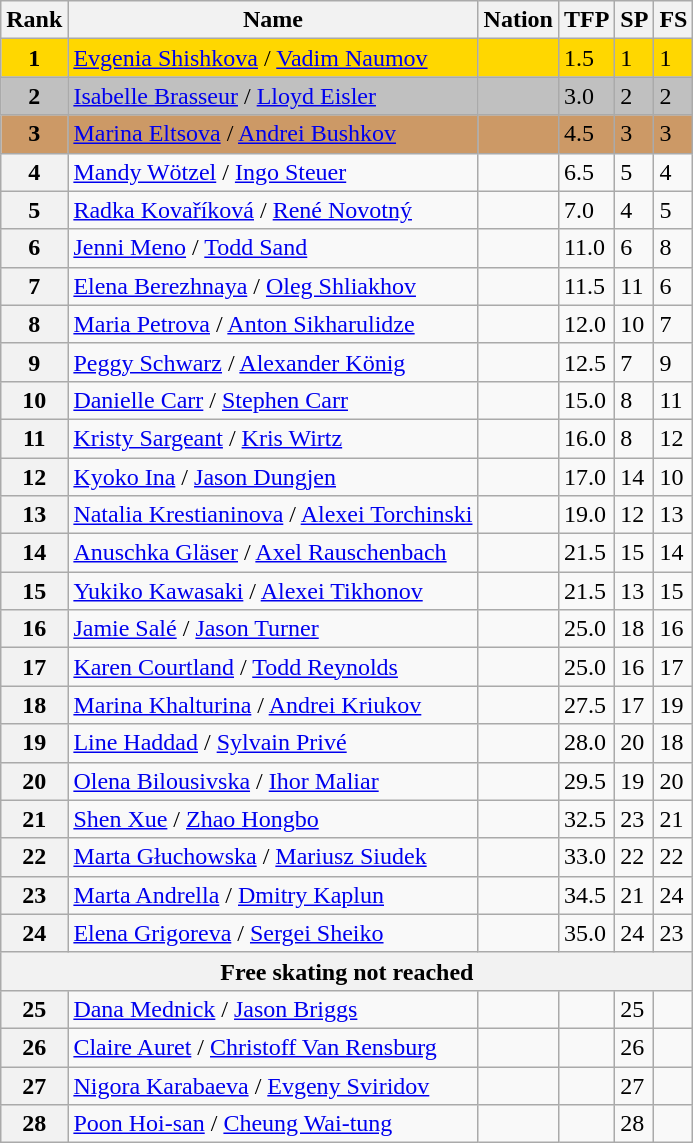<table class="wikitable">
<tr>
<th>Rank</th>
<th>Name</th>
<th>Nation</th>
<th>TFP</th>
<th>SP</th>
<th>FS</th>
</tr>
<tr bgcolor=gold>
<td align=center><strong>1</strong></td>
<td><a href='#'>Evgenia Shishkova</a> / <a href='#'>Vadim Naumov</a></td>
<td></td>
<td>1.5</td>
<td>1</td>
<td>1</td>
</tr>
<tr bgcolor=silver>
<td align=center><strong>2</strong></td>
<td><a href='#'>Isabelle Brasseur</a> / <a href='#'>Lloyd Eisler</a></td>
<td></td>
<td>3.0</td>
<td>2</td>
<td>2</td>
</tr>
<tr bgcolor=cc9966>
<td align=center><strong>3</strong></td>
<td><a href='#'>Marina Eltsova</a> / <a href='#'>Andrei Bushkov</a></td>
<td></td>
<td>4.5</td>
<td>3</td>
<td>3</td>
</tr>
<tr>
<th>4</th>
<td><a href='#'>Mandy Wötzel</a> / <a href='#'>Ingo Steuer</a></td>
<td></td>
<td>6.5</td>
<td>5</td>
<td>4</td>
</tr>
<tr>
<th>5</th>
<td><a href='#'>Radka Kovaříková</a> / <a href='#'>René Novotný</a></td>
<td></td>
<td>7.0</td>
<td>4</td>
<td>5</td>
</tr>
<tr>
<th>6</th>
<td><a href='#'>Jenni Meno</a> / <a href='#'>Todd Sand</a></td>
<td></td>
<td>11.0</td>
<td>6</td>
<td>8</td>
</tr>
<tr>
<th>7</th>
<td><a href='#'>Elena Berezhnaya</a> / <a href='#'>Oleg Shliakhov</a></td>
<td></td>
<td>11.5</td>
<td>11</td>
<td>6</td>
</tr>
<tr>
<th>8</th>
<td><a href='#'>Maria Petrova</a> / <a href='#'>Anton Sikharulidze</a></td>
<td></td>
<td>12.0</td>
<td>10</td>
<td>7</td>
</tr>
<tr>
<th>9</th>
<td><a href='#'>Peggy Schwarz</a> / <a href='#'>Alexander König</a></td>
<td></td>
<td>12.5</td>
<td>7</td>
<td>9</td>
</tr>
<tr>
<th>10</th>
<td><a href='#'>Danielle Carr</a> / <a href='#'>Stephen Carr</a></td>
<td></td>
<td>15.0</td>
<td>8</td>
<td>11</td>
</tr>
<tr>
<th>11</th>
<td><a href='#'>Kristy Sargeant</a> / <a href='#'>Kris Wirtz</a></td>
<td></td>
<td>16.0</td>
<td>8</td>
<td>12</td>
</tr>
<tr>
<th>12</th>
<td><a href='#'>Kyoko Ina</a> / <a href='#'>Jason Dungjen</a></td>
<td></td>
<td>17.0</td>
<td>14</td>
<td>10</td>
</tr>
<tr>
<th>13</th>
<td><a href='#'>Natalia Krestianinova</a> / <a href='#'>Alexei Torchinski</a></td>
<td></td>
<td>19.0</td>
<td>12</td>
<td>13</td>
</tr>
<tr>
<th>14</th>
<td><a href='#'>Anuschka Gläser</a> / <a href='#'>Axel Rauschenbach</a></td>
<td></td>
<td>21.5</td>
<td>15</td>
<td>14</td>
</tr>
<tr>
<th>15</th>
<td><a href='#'>Yukiko Kawasaki</a> / <a href='#'>Alexei Tikhonov</a></td>
<td></td>
<td>21.5</td>
<td>13</td>
<td>15</td>
</tr>
<tr>
<th>16</th>
<td><a href='#'>Jamie Salé</a> / <a href='#'>Jason Turner</a></td>
<td></td>
<td>25.0</td>
<td>18</td>
<td>16</td>
</tr>
<tr>
<th>17</th>
<td><a href='#'>Karen Courtland</a> / <a href='#'>Todd Reynolds</a></td>
<td></td>
<td>25.0</td>
<td>16</td>
<td>17</td>
</tr>
<tr>
<th>18</th>
<td><a href='#'>Marina Khalturina</a> / <a href='#'>Andrei Kriukov</a></td>
<td></td>
<td>27.5</td>
<td>17</td>
<td>19</td>
</tr>
<tr>
<th>19</th>
<td><a href='#'>Line Haddad</a> / <a href='#'>Sylvain Privé</a></td>
<td></td>
<td>28.0</td>
<td>20</td>
<td>18</td>
</tr>
<tr>
<th>20</th>
<td><a href='#'>Olena Bilousivska</a> / <a href='#'>Ihor Maliar</a></td>
<td></td>
<td>29.5</td>
<td>19</td>
<td>20</td>
</tr>
<tr>
<th>21</th>
<td><a href='#'>Shen Xue</a> / <a href='#'>Zhao Hongbo</a></td>
<td></td>
<td>32.5</td>
<td>23</td>
<td>21</td>
</tr>
<tr>
<th>22</th>
<td><a href='#'>Marta Głuchowska</a> / <a href='#'>Mariusz Siudek</a></td>
<td></td>
<td>33.0</td>
<td>22</td>
<td>22</td>
</tr>
<tr>
<th>23</th>
<td><a href='#'>Marta Andrella</a> / <a href='#'>Dmitry Kaplun</a></td>
<td></td>
<td>34.5</td>
<td>21</td>
<td>24</td>
</tr>
<tr>
<th>24</th>
<td><a href='#'>Elena Grigoreva</a> / <a href='#'>Sergei Sheiko</a></td>
<td></td>
<td>35.0</td>
<td>24</td>
<td>23</td>
</tr>
<tr>
<th colspan=6>Free skating not reached</th>
</tr>
<tr>
<th>25</th>
<td><a href='#'>Dana Mednick</a> / <a href='#'>Jason Briggs</a></td>
<td></td>
<td></td>
<td>25</td>
<td></td>
</tr>
<tr>
<th>26</th>
<td><a href='#'>Claire Auret</a> / <a href='#'>Christoff Van Rensburg</a></td>
<td></td>
<td></td>
<td>26</td>
<td></td>
</tr>
<tr>
<th>27</th>
<td><a href='#'>Nigora Karabaeva</a> / <a href='#'>Evgeny Sviridov</a></td>
<td></td>
<td></td>
<td>27</td>
<td></td>
</tr>
<tr>
<th>28</th>
<td><a href='#'>Poon Hoi-san</a> / <a href='#'>Cheung Wai-tung</a></td>
<td></td>
<td></td>
<td>28</td>
<td></td>
</tr>
</table>
